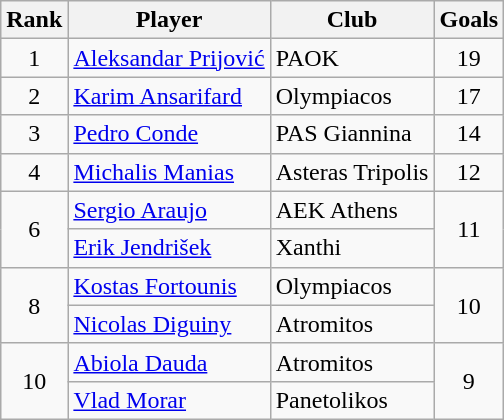<table class="wikitable" style="text-align:center">
<tr>
<th>Rank</th>
<th>Player</th>
<th>Club</th>
<th>Goals</th>
</tr>
<tr>
<td>1</td>
<td align="left"> <a href='#'>Aleksandar Prijović</a></td>
<td align="left">PAOK</td>
<td>19</td>
</tr>
<tr>
<td>2</td>
<td align="left"> <a href='#'>Karim Ansarifard</a></td>
<td align="left">Olympiacos</td>
<td>17</td>
</tr>
<tr>
<td>3</td>
<td align="left"> <a href='#'>Pedro Conde</a></td>
<td align="left">PAS Giannina</td>
<td>14</td>
</tr>
<tr>
<td>4</td>
<td align="left"> <a href='#'>Michalis Manias</a></td>
<td align="left">Asteras Tripolis</td>
<td>12</td>
</tr>
<tr>
<td rowspan=2>6</td>
<td align="left"> <a href='#'>Sergio Araujo</a></td>
<td align="left">AEK Athens</td>
<td rowspan=2>11</td>
</tr>
<tr>
<td align="left"> <a href='#'>Erik Jendrišek</a></td>
<td align="left">Xanthi</td>
</tr>
<tr>
<td rowspan=2>8</td>
<td align="left"> <a href='#'>Kostas Fortounis</a></td>
<td align="left">Olympiacos</td>
<td rowspan=2>10</td>
</tr>
<tr>
<td align="left"> <a href='#'>Nicolas Diguiny</a></td>
<td align="left">Atromitos</td>
</tr>
<tr>
<td rowspan=2>10</td>
<td align="left"> <a href='#'>Abiola Dauda</a></td>
<td align="left">Atromitos</td>
<td rowspan=2>9</td>
</tr>
<tr>
<td align="left"> <a href='#'>Vlad Morar</a></td>
<td align="left">Panetolikos</td>
</tr>
</table>
